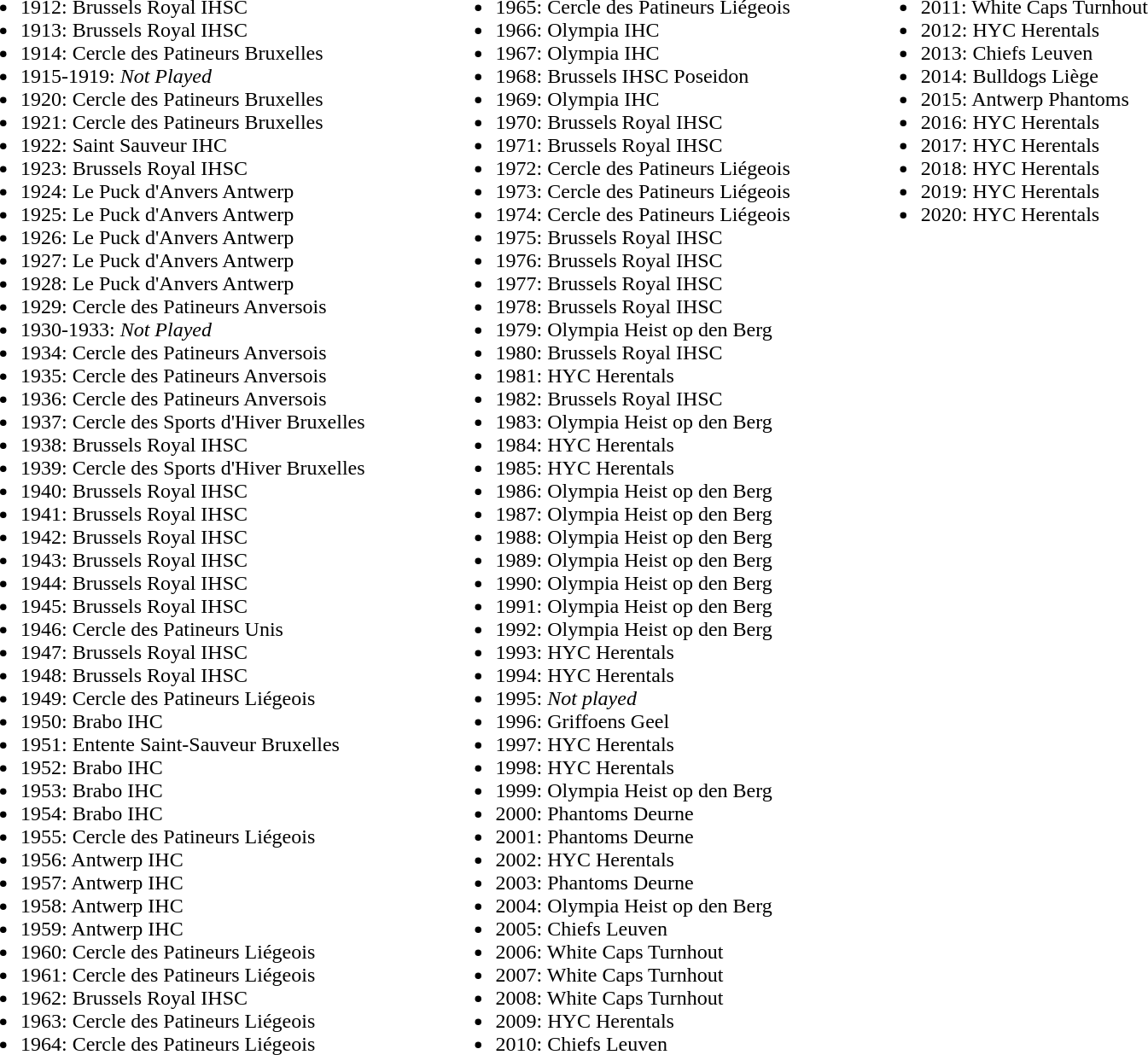<table border="0" cellpadding="2">
<tr valign="top">
<td><br><ul><li>1912: Brussels Royal IHSC</li><li>1913: Brussels Royal IHSC</li><li>1914: Cercle des Patineurs Bruxelles</li><li>1915-1919: <em>Not Played</em></li><li>1920: Cercle des Patineurs Bruxelles</li><li>1921: Cercle des Patineurs Bruxelles</li><li>1922: Saint Sauveur IHC</li><li>1923: Brussels Royal IHSC</li><li>1924: Le Puck d'Anvers Antwerp</li><li>1925: Le Puck d'Anvers Antwerp</li><li>1926: Le Puck d'Anvers Antwerp</li><li>1927: Le Puck d'Anvers Antwerp</li><li>1928: Le Puck d'Anvers Antwerp</li><li>1929: Cercle des Patineurs Anversois</li><li>1930-1933: <em>Not Played</em></li><li>1934: Cercle des Patineurs Anversois</li><li>1935: Cercle des Patineurs Anversois</li><li>1936: Cercle des Patineurs Anversois</li><li>1937: Cercle des Sports d'Hiver Bruxelles</li><li>1938: Brussels Royal IHSC</li><li>1939: Cercle des Sports d'Hiver Bruxelles</li><li>1940: Brussels Royal IHSC</li><li>1941: Brussels Royal IHSC</li><li>1942: Brussels Royal IHSC</li><li>1943: Brussels Royal IHSC</li><li>1944: Brussels Royal IHSC</li><li>1945: Brussels Royal IHSC</li><li>1946: Cercle des Patineurs Unis</li><li>1947: Brussels Royal IHSC</li><li>1948: Brussels Royal IHSC</li><li>1949: Cercle des Patineurs Liégeois</li><li>1950: Brabo IHC</li><li>1951: Entente Saint-Sauveur Bruxelles</li><li>1952: Brabo IHC</li><li>1953: Brabo IHC</li><li>1954: Brabo IHC</li><li>1955: Cercle des Patineurs Liégeois</li><li>1956: Antwerp IHC</li><li>1957: Antwerp IHC</li><li>1958: Antwerp IHC</li><li>1959: Antwerp IHC</li><li>1960: Cercle des Patineurs Liégeois</li><li>1961: Cercle des Patineurs Liégeois</li><li>1962: Brussels Royal IHSC</li><li>1963: Cercle des Patineurs Liégeois</li><li>1964: Cercle des Patineurs Liégeois</li></ul></td>
<td width="50"> </td>
<td valign="top"><br><ul><li>1965: Cercle des Patineurs Liégeois</li><li>1966: Olympia IHC</li><li>1967: Olympia IHC</li><li>1968: Brussels IHSC Poseidon</li><li>1969: Olympia IHC</li><li>1970: Brussels Royal IHSC</li><li>1971: Brussels Royal IHSC</li><li>1972: Cercle des Patineurs Liégeois</li><li>1973: Cercle des Patineurs Liégeois</li><li>1974: Cercle des Patineurs Liégeois</li><li>1975: Brussels Royal IHSC</li><li>1976: Brussels Royal IHSC</li><li>1977: Brussels Royal IHSC</li><li>1978: Brussels Royal IHSC</li><li>1979: Olympia Heist op den Berg</li><li>1980: Brussels Royal IHSC</li><li>1981: HYC Herentals</li><li>1982: Brussels Royal IHSC</li><li>1983: Olympia Heist op den Berg</li><li>1984: HYC Herentals</li><li>1985: HYC Herentals</li><li>1986: Olympia Heist op den Berg</li><li>1987: Olympia Heist op den Berg</li><li>1988: Olympia Heist op den Berg</li><li>1989: Olympia Heist op den Berg</li><li>1990: Olympia Heist op den Berg</li><li>1991: Olympia Heist op den Berg</li><li>1992: Olympia Heist op den Berg</li><li>1993: HYC Herentals</li><li>1994: HYC Herentals</li><li>1995: <em>Not played</em></li><li>1996: Griffoens Geel</li><li>1997: HYC Herentals</li><li>1998: HYC Herentals</li><li>1999: Olympia Heist op den Berg</li><li>2000: Phantoms Deurne</li><li>2001: Phantoms Deurne</li><li>2002: HYC Herentals</li><li>2003: Phantoms Deurne</li><li>2004: Olympia Heist op den Berg</li><li>2005: Chiefs Leuven</li><li>2006: White Caps Turnhout</li><li>2007: White Caps Turnhout</li><li>2008: White Caps Turnhout</li><li>2009: HYC Herentals</li><li>2010: Chiefs Leuven</li></ul></td>
<td width="50"> </td>
<td valign="top"><br><ul><li>2011: White Caps Turnhout</li><li>2012: HYC Herentals</li><li>2013: Chiefs Leuven</li><li>2014: Bulldogs Liège</li><li>2015: Antwerp Phantoms</li><li>2016: HYC Herentals</li><li>2017: HYC Herentals</li><li>2018: HYC Herentals</li><li>2019: HYC Herentals</li><li>2020: HYC Herentals</li></ul></td>
</tr>
</table>
